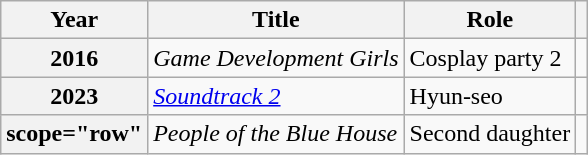<table class="wikitable plainrowheaders sortable">
<tr>
<th scope="col">Year</th>
<th scope="col">Title</th>
<th scope="col">Role</th>
<th scope="col" class="unsortable"></th>
</tr>
<tr>
<th scope="row">2016</th>
<td><em>Game Development Girls</em></td>
<td>Cosplay party 2</td>
<td style="text-align:center"></td>
</tr>
<tr>
<th scope="row">2023</th>
<td><em><a href='#'>Soundtrack 2</a></em></td>
<td>Hyun-seo</td>
<td style="text-align:center"></td>
</tr>
<tr>
<th>scope="row" </th>
<td><em>People of the Blue House</em></td>
<td>Second daughter</td>
<td style="text-align:center"></td>
</tr>
</table>
